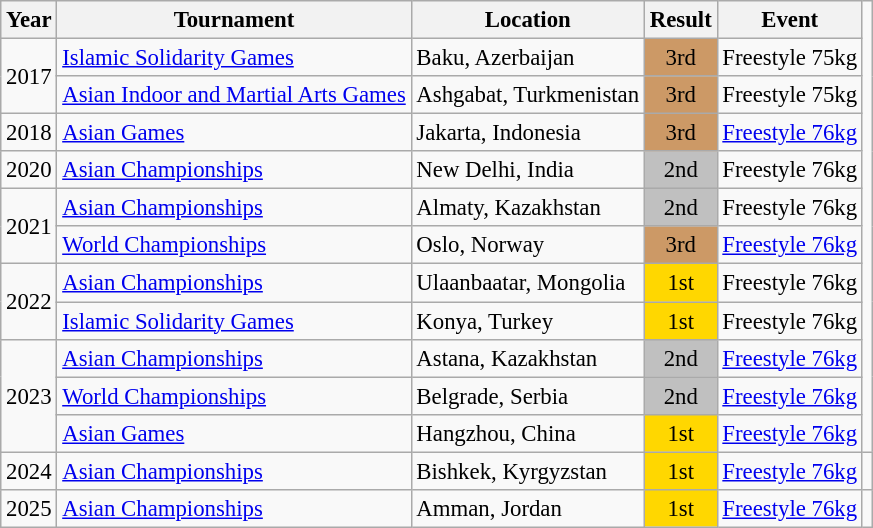<table class="wikitable" style="font-size:95%;">
<tr>
<th>Year</th>
<th>Tournament</th>
<th>Location</th>
<th>Result</th>
<th>Event</th>
</tr>
<tr>
<td rowspan=2>2017</td>
<td><a href='#'>Islamic Solidarity Games</a></td>
<td>Baku, Azerbaijan</td>
<td align="center" bgcolor="cc9966">3rd</td>
<td>Freestyle 75kg</td>
</tr>
<tr>
<td><a href='#'>Asian Indoor and Martial Arts Games</a></td>
<td>Ashgabat, Turkmenistan</td>
<td align="center" bgcolor="cc9966">3rd</td>
<td>Freestyle 75kg</td>
</tr>
<tr>
<td>2018</td>
<td><a href='#'>Asian Games</a></td>
<td>Jakarta, Indonesia</td>
<td align="center" bgcolor="cc9966">3rd</td>
<td><a href='#'>Freestyle 76kg</a></td>
</tr>
<tr>
<td>2020</td>
<td><a href='#'>Asian Championships</a></td>
<td>New Delhi, India</td>
<td align="center" bgcolor="silver">2nd</td>
<td>Freestyle 76kg</td>
</tr>
<tr>
<td rowspan=2>2021</td>
<td><a href='#'>Asian Championships</a></td>
<td>Almaty, Kazakhstan</td>
<td align="center" bgcolor="silver">2nd</td>
<td>Freestyle 76kg</td>
</tr>
<tr>
<td><a href='#'>World Championships</a></td>
<td>Oslo, Norway</td>
<td align="center" bgcolor="cc9966">3rd</td>
<td><a href='#'>Freestyle 76kg</a></td>
</tr>
<tr>
<td rowspan=2>2022</td>
<td><a href='#'>Asian Championships</a></td>
<td>Ulaanbaatar, Mongolia</td>
<td align="center" bgcolor="gold">1st</td>
<td>Freestyle 76kg</td>
</tr>
<tr>
<td><a href='#'>Islamic Solidarity Games</a></td>
<td>Konya, Turkey</td>
<td align="center" bgcolor="gold">1st</td>
<td>Freestyle 76kg</td>
</tr>
<tr>
<td rowspan=3>2023</td>
<td><a href='#'>Asian Championships</a></td>
<td>Astana, Kazakhstan</td>
<td align="center" bgcolor="silver">2nd</td>
<td><a href='#'>Freestyle 76kg</a></td>
</tr>
<tr>
<td><a href='#'>World Championships</a></td>
<td>Belgrade, Serbia</td>
<td align="center" bgcolor="silver">2nd</td>
<td><a href='#'>Freestyle 76kg</a></td>
</tr>
<tr>
<td><a href='#'>Asian Games</a></td>
<td>Hangzhou, China</td>
<td align="center" bgcolor="gold">1st</td>
<td><a href='#'>Freestyle 76kg</a></td>
</tr>
<tr>
<td>2024</td>
<td><a href='#'>Asian Championships</a></td>
<td>Bishkek, Kyrgyzstan</td>
<td align="center" bgcolor="gold">1st</td>
<td><a href='#'>Freestyle 76kg</a></td>
<td></td>
</tr>
<tr>
<td>2025</td>
<td><a href='#'>Asian Championships</a></td>
<td>Amman, Jordan</td>
<td align="center" bgcolor="gold">1st</td>
<td><a href='#'>Freestyle 76kg</a></td>
</tr>
</table>
